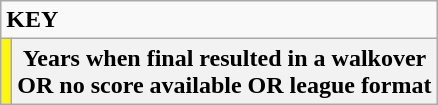<table class="wikitable">
<tr>
<td colspan="2"><strong>KEY</strong></td>
</tr>
<tr>
<td style="background:#FFF60F;"></td>
<th>Years when final resulted in a walkover<br>OR no score available 
OR league format</th>
</tr>
</table>
